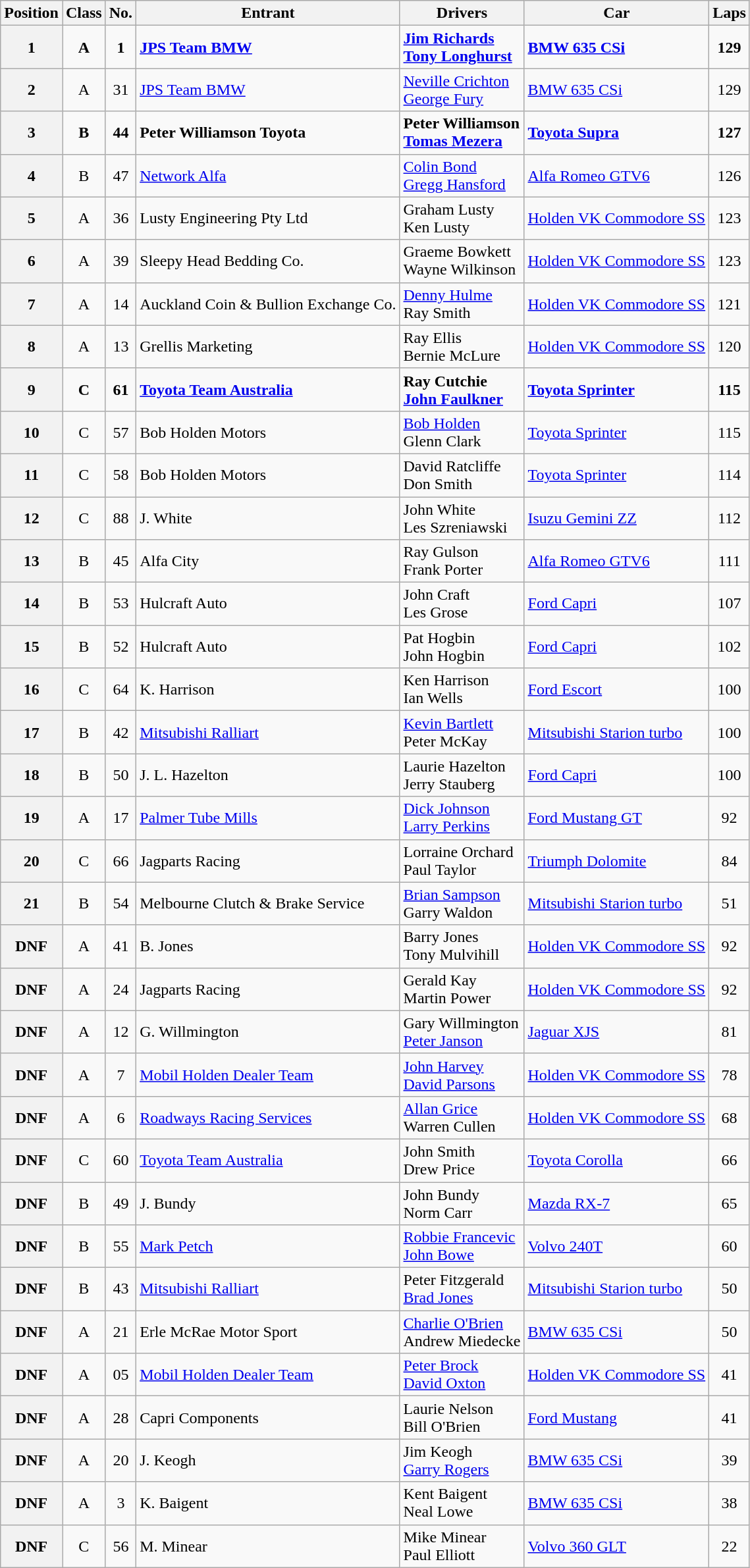<table class="wikitable">
<tr>
<th>Position </th>
<th>Class </th>
<th>No.</th>
<th>Entrant </th>
<th>Drivers </th>
<th>Car </th>
<th>Laps </th>
</tr>
<tr style="font-weight:bold">
<th>1</th>
<td align="center">A</td>
<td align="center">1</td>
<td><a href='#'>JPS Team BMW</a></td>
<td> <a href='#'>Jim Richards</a><br>  <a href='#'>Tony Longhurst</a></td>
<td><a href='#'>BMW 635 CSi</a></td>
<td align="center">129</td>
</tr>
<tr>
<th>2</th>
<td align="center">A</td>
<td align="center">31</td>
<td><a href='#'>JPS Team BMW</a></td>
<td> <a href='#'>Neville Crichton</a><br>  <a href='#'>George Fury</a></td>
<td><a href='#'>BMW 635 CSi</a></td>
<td align="center">129</td>
</tr>
<tr style="font-weight:bold">
<th>3</th>
<td align="center">B</td>
<td align="center">44</td>
<td>Peter Williamson Toyota</td>
<td> Peter Williamson<br>  <a href='#'>Tomas Mezera</a></td>
<td><a href='#'>Toyota Supra</a></td>
<td align="center">127</td>
</tr>
<tr>
<th>4</th>
<td align="center">B</td>
<td align="center">47</td>
<td><a href='#'>Network Alfa</a></td>
<td> <a href='#'>Colin Bond</a><br>  <a href='#'>Gregg Hansford</a></td>
<td><a href='#'>Alfa Romeo GTV6</a></td>
<td align="center">126</td>
</tr>
<tr>
<th>5</th>
<td align="center">A</td>
<td align="center">36</td>
<td>Lusty Engineering Pty Ltd</td>
<td> Graham Lusty<br>  Ken Lusty</td>
<td><a href='#'>Holden VK Commodore SS</a></td>
<td align="center">123</td>
</tr>
<tr>
<th>6</th>
<td align="center">A</td>
<td align="center">39</td>
<td>Sleepy Head Bedding Co.</td>
<td> Graeme Bowkett<br>  Wayne Wilkinson</td>
<td><a href='#'>Holden VK Commodore SS</a></td>
<td align="center">123</td>
</tr>
<tr>
<th>7</th>
<td align="center">A</td>
<td align="center">14</td>
<td>Auckland Coin & Bullion Exchange Co.</td>
<td> <a href='#'>Denny Hulme</a><br>  Ray Smith</td>
<td><a href='#'>Holden VK Commodore SS</a></td>
<td align="center">121</td>
</tr>
<tr>
<th>8</th>
<td align="center">A</td>
<td align="center">13</td>
<td>Grellis Marketing</td>
<td> Ray Ellis<br>  Bernie McLure</td>
<td><a href='#'>Holden VK Commodore SS</a></td>
<td align="center">120</td>
</tr>
<tr style="font-weight:bold">
<th>9</th>
<td align="center">C</td>
<td align="center">61</td>
<td><a href='#'>Toyota Team Australia</a></td>
<td> Ray Cutchie<br>  <a href='#'>John Faulkner</a></td>
<td><a href='#'>Toyota Sprinter</a></td>
<td align="center">115</td>
</tr>
<tr>
<th>10</th>
<td align="center">C</td>
<td align="center">57</td>
<td>Bob Holden Motors</td>
<td> <a href='#'>Bob Holden</a><br>  Glenn Clark</td>
<td><a href='#'>Toyota Sprinter</a></td>
<td align="center">115</td>
</tr>
<tr>
<th>11</th>
<td align="center">C</td>
<td align="center">58</td>
<td>Bob Holden Motors</td>
<td> David Ratcliffe  <br>  Don Smith</td>
<td><a href='#'>Toyota Sprinter</a></td>
<td align="center">114</td>
</tr>
<tr>
<th>12</th>
<td align="center">C</td>
<td align="center">88</td>
<td>J. White</td>
<td> John White<br>  Les Szreniawski</td>
<td><a href='#'>Isuzu Gemini ZZ</a></td>
<td align="center">112</td>
</tr>
<tr>
<th>13</th>
<td align="center">B</td>
<td align="center">45</td>
<td>Alfa City</td>
<td> Ray Gulson<br>  Frank Porter</td>
<td><a href='#'>Alfa Romeo GTV6</a></td>
<td align="center">111</td>
</tr>
<tr>
<th>14</th>
<td align="center">B</td>
<td align="center">53</td>
<td>Hulcraft Auto</td>
<td> John Craft<br>  Les Grose</td>
<td><a href='#'>Ford Capri</a></td>
<td align="center">107</td>
</tr>
<tr>
<th>15</th>
<td align="center">B</td>
<td align="center">52</td>
<td>Hulcraft Auto</td>
<td> Pat Hogbin<br>  John Hogbin</td>
<td><a href='#'>Ford Capri</a></td>
<td align="center">102</td>
</tr>
<tr>
<th>16</th>
<td align="center">C</td>
<td align="center">64</td>
<td>K. Harrison</td>
<td> Ken Harrison<br>  Ian Wells</td>
<td><a href='#'>Ford Escort</a></td>
<td align="center">100</td>
</tr>
<tr>
<th>17</th>
<td align="center">B</td>
<td align="center">42</td>
<td><a href='#'>Mitsubishi Ralliart</a></td>
<td> <a href='#'>Kevin Bartlett</a><br>  Peter McKay</td>
<td><a href='#'>Mitsubishi Starion turbo</a></td>
<td align="center">100</td>
</tr>
<tr>
<th>18</th>
<td align="center">B</td>
<td align="center">50</td>
<td>J. L. Hazelton</td>
<td> Laurie Hazelton<br>  Jerry Stauberg</td>
<td><a href='#'>Ford Capri</a></td>
<td align="center">100</td>
</tr>
<tr>
<th>19</th>
<td align="center">A</td>
<td align="center">17</td>
<td><a href='#'>Palmer Tube Mills</a></td>
<td> <a href='#'>Dick Johnson</a><br>  <a href='#'>Larry Perkins</a></td>
<td><a href='#'>Ford Mustang GT</a></td>
<td align="center">92</td>
</tr>
<tr>
<th>20</th>
<td align="center">C</td>
<td align="center">66</td>
<td>Jagparts Racing</td>
<td> Lorraine Orchard<br>  Paul Taylor</td>
<td><a href='#'>Triumph Dolomite</a></td>
<td align="center">84</td>
</tr>
<tr>
<th>21</th>
<td align="center">B</td>
<td align="center">54</td>
<td>Melbourne Clutch & Brake Service</td>
<td> <a href='#'>Brian Sampson</a><br>  Garry Waldon</td>
<td><a href='#'>Mitsubishi Starion turbo</a></td>
<td align="center">51</td>
</tr>
<tr>
<th>DNF</th>
<td align="center">A</td>
<td align="center">41</td>
<td>B. Jones</td>
<td> Barry Jones<br>  Tony Mulvihill</td>
<td><a href='#'>Holden VK Commodore SS</a></td>
<td align="center">92</td>
</tr>
<tr>
<th>DNF</th>
<td align="center">A</td>
<td align="center">24</td>
<td>Jagparts Racing</td>
<td> Gerald Kay<br>  Martin Power</td>
<td><a href='#'>Holden VK Commodore SS</a></td>
<td align="center">92</td>
</tr>
<tr>
<th>DNF</th>
<td align="center">A</td>
<td align="center">12</td>
<td>G. Willmington</td>
<td> Gary Willmington  <br>  <a href='#'>Peter Janson</a></td>
<td><a href='#'>Jaguar XJS</a></td>
<td align="center">81</td>
</tr>
<tr>
<th>DNF</th>
<td align="center">A</td>
<td align="center">7</td>
<td><a href='#'>Mobil Holden Dealer Team</a></td>
<td> <a href='#'>John Harvey</a><br>  <a href='#'>David Parsons</a></td>
<td><a href='#'>Holden VK Commodore SS</a></td>
<td align="center">78</td>
</tr>
<tr>
<th>DNF</th>
<td align="center">A</td>
<td align="center">6</td>
<td><a href='#'> Roadways Racing Services</a></td>
<td> <a href='#'>Allan Grice</a><br>  Warren Cullen</td>
<td><a href='#'>Holden VK Commodore SS</a></td>
<td align="center">68</td>
</tr>
<tr>
<th>DNF</th>
<td align="center">C</td>
<td align="center">60</td>
<td><a href='#'>Toyota Team Australia</a></td>
<td> John Smith<br>  Drew Price</td>
<td><a href='#'>Toyota Corolla</a></td>
<td align="center">66</td>
</tr>
<tr>
<th>DNF</th>
<td align="center">B</td>
<td align="center">49</td>
<td>J. Bundy</td>
<td> John Bundy<br>  Norm Carr</td>
<td><a href='#'>Mazda RX-7</a></td>
<td align="center">65</td>
</tr>
<tr>
<th>DNF</th>
<td align="center">B</td>
<td align="center">55</td>
<td><a href='#'>Mark Petch</a></td>
<td> <a href='#'>Robbie Francevic</a><br>  <a href='#'>John Bowe</a></td>
<td><a href='#'>Volvo 240T</a></td>
<td align="center">60</td>
</tr>
<tr>
<th>DNF</th>
<td align="center">B</td>
<td align="center">43</td>
<td><a href='#'>Mitsubishi Ralliart</a></td>
<td> Peter Fitzgerald<br>  <a href='#'>Brad Jones</a></td>
<td><a href='#'>Mitsubishi Starion turbo</a></td>
<td align="center">50</td>
</tr>
<tr>
<th>DNF</th>
<td align="center">A</td>
<td align="center">21</td>
<td>Erle McRae Motor Sport</td>
<td> <a href='#'>Charlie O'Brien</a><br>  Andrew Miedecke</td>
<td><a href='#'>BMW 635 CSi</a></td>
<td align="center">50</td>
</tr>
<tr>
<th>DNF</th>
<td align="center">A</td>
<td align="center">05</td>
<td><a href='#'>Mobil Holden Dealer Team</a></td>
<td> <a href='#'>Peter Brock</a><br>  <a href='#'>David Oxton</a></td>
<td><a href='#'>Holden VK Commodore SS</a></td>
<td align="center">41</td>
</tr>
<tr>
<th>DNF</th>
<td align="center">A</td>
<td align="center">28</td>
<td>Capri Components</td>
<td> Laurie Nelson<br>  Bill O'Brien</td>
<td><a href='#'>Ford Mustang</a></td>
<td align="center">41</td>
</tr>
<tr>
<th>DNF</th>
<td align="center">A</td>
<td align="center">20</td>
<td>J. Keogh</td>
<td> Jim Keogh<br>  <a href='#'>Garry Rogers</a></td>
<td><a href='#'>BMW 635 CSi</a></td>
<td align="center">39</td>
</tr>
<tr>
<th>DNF</th>
<td align="center">A</td>
<td align="center">3</td>
<td>K. Baigent</td>
<td> Kent Baigent<br>  Neal Lowe</td>
<td><a href='#'>BMW 635 CSi</a></td>
<td align="center">38</td>
</tr>
<tr>
<th>DNF</th>
<td align="center">C</td>
<td align="center">56</td>
<td>M. Minear</td>
<td> Mike Minear<br>  Paul Elliott</td>
<td><a href='#'>Volvo 360 GLT</a></td>
<td align="center">22</td>
</tr>
</table>
